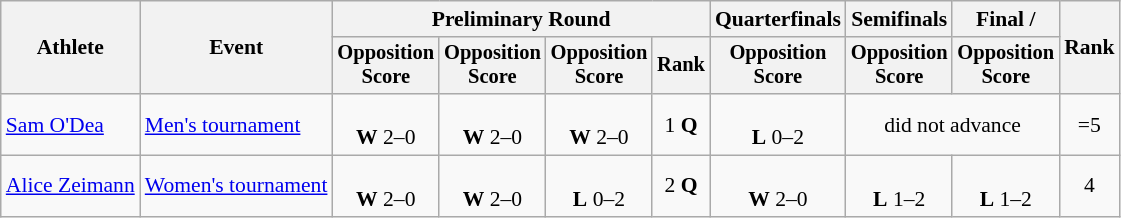<table class=wikitable style="font-size:90%; text-align:center">
<tr>
<th rowspan="2">Athlete</th>
<th rowspan="2">Event</th>
<th colspan=4>Preliminary Round</th>
<th>Quarterfinals</th>
<th>Semifinals</th>
<th>Final / </th>
<th rowspan=2>Rank</th>
</tr>
<tr style=font-size:95%>
<th>Opposition<br>Score</th>
<th>Opposition<br>Score</th>
<th>Opposition<br>Score</th>
<th>Rank</th>
<th>Opposition<br>Score</th>
<th>Opposition<br>Score</th>
<th>Opposition<br>Score</th>
</tr>
<tr>
<td align=left><a href='#'>Sam O'Dea</a><br></td>
<td align=left><a href='#'>Men's tournament</a></td>
<td><br><strong>W</strong> 2–0</td>
<td><br><strong>W</strong> 2–0</td>
<td><br><strong>W</strong> 2–0</td>
<td>1 <strong>Q</strong></td>
<td><br><strong>L</strong> 0–2</td>
<td colspan=2>did not advance</td>
<td>=5</td>
</tr>
<tr>
<td align=left><a href='#'>Alice Zeimann</a><br></td>
<td align=left><a href='#'>Women's tournament</a></td>
<td><br><strong>W</strong> 2–0</td>
<td><br><strong>W</strong> 2–0</td>
<td><br><strong>L</strong> 0–2</td>
<td>2 <strong>Q</strong></td>
<td><br><strong>W</strong> 2–0</td>
<td><br><strong>L</strong> 1–2</td>
<td><br><strong>L</strong> 1–2</td>
<td>4</td>
</tr>
</table>
